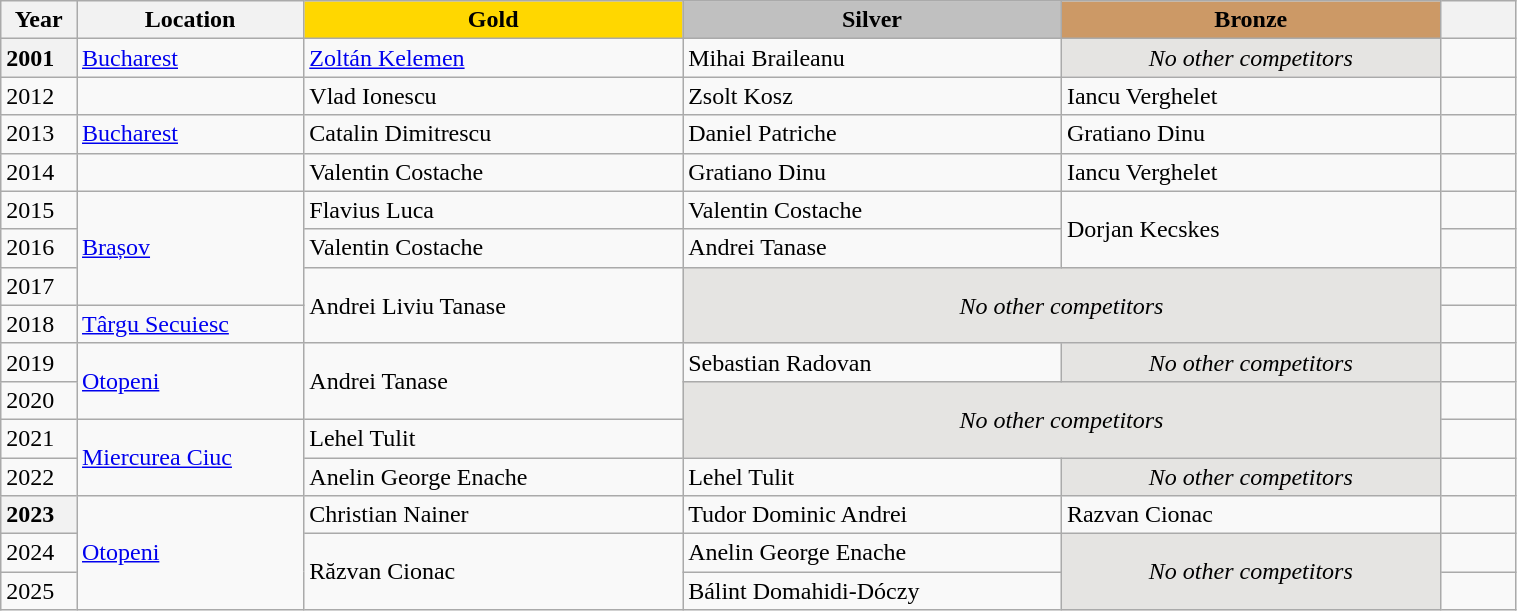<table class="wikitable unsortable" style="text-align:left; width:80%">
<tr>
<th scope="col" style="text-align:center; width:5%">Year</th>
<th scope="col" style="text-align:center; width:15%">Location</th>
<th scope="col" style="text-align:center; width:25%; background:gold">Gold</th>
<th scope="col" style="text-align:center; width:25%; background:silver">Silver</th>
<th scope="col" style="text-align:center; width:25%; background:#c96">Bronze</th>
<th scope="col" style="text-align:center; width:5%"></th>
</tr>
<tr>
<th scope="row" style="text-align:left">2001</th>
<td><a href='#'>Bucharest</a></td>
<td><a href='#'>Zoltán Kelemen</a></td>
<td>Mihai Braileanu</td>
<td align="center" bgcolor="e5e4e2"><em>No other competitors</em></td>
<td></td>
</tr>
<tr>
<td>2012</td>
<td></td>
<td>Vlad Ionescu</td>
<td>Zsolt Kosz</td>
<td>Iancu Verghelet</td>
<td></td>
</tr>
<tr>
<td>2013</td>
<td><a href='#'>Bucharest</a></td>
<td>Catalin Dimitrescu</td>
<td>Daniel Patriche</td>
<td>Gratiano Dinu</td>
<td></td>
</tr>
<tr>
<td>2014</td>
<td></td>
<td>Valentin Costache</td>
<td>Gratiano Dinu</td>
<td>Iancu Verghelet</td>
<td></td>
</tr>
<tr>
<td>2015</td>
<td rowspan="3"><a href='#'>Brașov</a></td>
<td>Flavius Luca</td>
<td>Valentin Costache</td>
<td rowspan="2">Dorjan Kecskes</td>
<td></td>
</tr>
<tr>
<td>2016</td>
<td>Valentin Costache</td>
<td>Andrei Tanase</td>
<td></td>
</tr>
<tr>
<td>2017</td>
<td rowspan="2">Andrei Liviu Tanase</td>
<td colspan="2" rowspan="2" align="center" bgcolor="e5e4e2"><em>No other competitors</em></td>
<td></td>
</tr>
<tr>
<td>2018</td>
<td><a href='#'>Târgu Secuiesc</a></td>
<td></td>
</tr>
<tr>
<td>2019</td>
<td rowspan="2"><a href='#'>Otopeni</a></td>
<td rowspan="2">Andrei Tanase</td>
<td>Sebastian Radovan</td>
<td align="center" bgcolor="e5e4e2"><em>No other competitors</em></td>
<td></td>
</tr>
<tr>
<td>2020</td>
<td colspan="2" rowspan="2" align="center" bgcolor="e5e4e2"><em>No other competitors</em></td>
<td></td>
</tr>
<tr>
<td>2021</td>
<td rowspan="2"><a href='#'>Miercurea Ciuc</a></td>
<td>Lehel Tulit</td>
<td></td>
</tr>
<tr>
<td>2022</td>
<td>Anelin George Enache</td>
<td>Lehel Tulit</td>
<td align="center" bgcolor="e5e4e2"><em>No other competitors</em></td>
<td></td>
</tr>
<tr>
<th scope="row" style="text-align:left">2023</th>
<td rowspan="3"><a href='#'>Otopeni</a></td>
<td>Christian Nainer</td>
<td>Tudor Dominic Andrei</td>
<td>Razvan Cionac</td>
<td></td>
</tr>
<tr>
<td>2024</td>
<td rowspan="2">Răzvan Cionac</td>
<td>Anelin George Enache</td>
<td rowspan="2" align="center" bgcolor="e5e4e2"><em>No other competitors</em></td>
<td></td>
</tr>
<tr>
<td>2025</td>
<td>Bálint Domahidi-Dóczy</td>
<td></td>
</tr>
</table>
